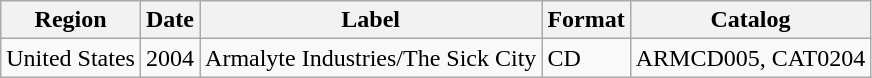<table class="wikitable">
<tr>
<th>Region</th>
<th>Date</th>
<th>Label</th>
<th>Format</th>
<th>Catalog</th>
</tr>
<tr>
<td>United States</td>
<td>2004</td>
<td>Armalyte Industries/The Sick City</td>
<td>CD</td>
<td>ARMCD005, CAT0204</td>
</tr>
</table>
